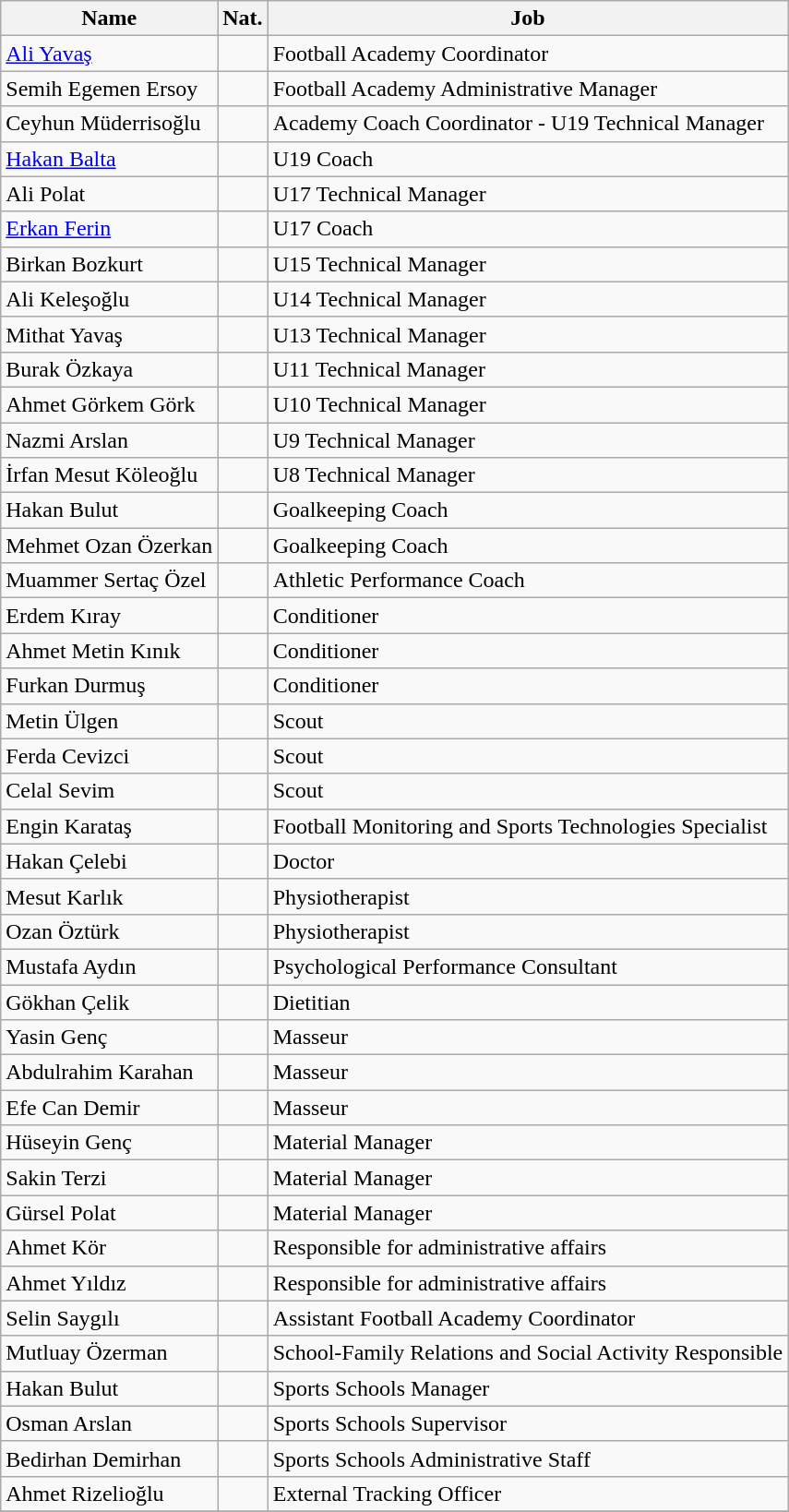<table class="wikitable">
<tr>
<th>Name</th>
<th>Nat.</th>
<th>Job</th>
</tr>
<tr>
<td><a href='#'>Ali Yavaş</a></td>
<td></td>
<td>Football Academy Coordinator</td>
</tr>
<tr>
<td>Semih Egemen Ersoy</td>
<td></td>
<td>Football Academy Administrative Manager</td>
</tr>
<tr>
<td>Ceyhun Müderrisoğlu</td>
<td></td>
<td>Academy Coach Coordinator - U19 Technical Manager</td>
</tr>
<tr>
<td><a href='#'>Hakan Balta</a></td>
<td></td>
<td>U19 Coach</td>
</tr>
<tr>
<td>Ali Polat</td>
<td></td>
<td>U17 Technical Manager</td>
</tr>
<tr>
<td><a href='#'>Erkan Ferin</a></td>
<td></td>
<td>U17 Coach</td>
</tr>
<tr>
<td>Birkan Bozkurt</td>
<td></td>
<td>U15 Technical Manager</td>
</tr>
<tr>
<td>Ali Keleşoğlu</td>
<td></td>
<td>U14 Technical Manager</td>
</tr>
<tr>
<td>Mithat  Yavaş</td>
<td></td>
<td>U13 Technical Manager</td>
</tr>
<tr>
<td>Burak Özkaya</td>
<td></td>
<td>U11 Technical Manager</td>
</tr>
<tr>
<td>Ahmet Görkem Görk</td>
<td></td>
<td>U10 Technical Manager</td>
</tr>
<tr>
<td>Nazmi Arslan</td>
<td></td>
<td>U9 Technical Manager</td>
</tr>
<tr>
<td>İrfan Mesut Köleoğlu</td>
<td></td>
<td>U8 Technical Manager</td>
</tr>
<tr>
<td>Hakan Bulut</td>
<td></td>
<td>Goalkeeping Coach</td>
</tr>
<tr>
<td>Mehmet Ozan Özerkan</td>
<td></td>
<td>Goalkeeping Coach</td>
</tr>
<tr>
<td>Muammer Sertaç Özel</td>
<td></td>
<td>Athletic Performance Coach</td>
</tr>
<tr>
<td>Erdem Kıray</td>
<td></td>
<td>Conditioner</td>
</tr>
<tr>
<td>Ahmet Metin Kınık</td>
<td></td>
<td>Conditioner</td>
</tr>
<tr>
<td>Furkan Durmuş</td>
<td></td>
<td>Conditioner</td>
</tr>
<tr>
<td>Metin Ülgen</td>
<td></td>
<td>Scout</td>
</tr>
<tr>
<td>Ferda Cevizci</td>
<td></td>
<td>Scout</td>
</tr>
<tr>
<td>Celal Sevim</td>
<td></td>
<td>Scout</td>
</tr>
<tr>
<td>Engin Karataş</td>
<td></td>
<td>Football Monitoring and Sports Technologies Specialist</td>
</tr>
<tr>
<td>Hakan Çelebi</td>
<td></td>
<td>Doctor</td>
</tr>
<tr>
<td>Mesut Karlık</td>
<td></td>
<td>Physiotherapist</td>
</tr>
<tr>
<td>Ozan Öztürk</td>
<td></td>
<td>Physiotherapist</td>
</tr>
<tr>
<td>Mustafa Aydın</td>
<td></td>
<td>Psychological Performance Consultant</td>
</tr>
<tr>
<td>Gökhan Çelik</td>
<td></td>
<td>Dietitian</td>
</tr>
<tr>
<td>Yasin Genç</td>
<td></td>
<td>Masseur</td>
</tr>
<tr>
<td>Abdulrahim Karahan</td>
<td></td>
<td>Masseur</td>
</tr>
<tr>
<td>Efe Can Demir</td>
<td></td>
<td>Masseur</td>
</tr>
<tr>
<td>Hüseyin Genç</td>
<td></td>
<td>Material Manager</td>
</tr>
<tr>
<td>Sakin  Terzi</td>
<td></td>
<td>Material Manager</td>
</tr>
<tr>
<td>Gürsel Polat</td>
<td></td>
<td>Material Manager</td>
</tr>
<tr>
<td>Ahmet Kör</td>
<td></td>
<td>Responsible for administrative affairs</td>
</tr>
<tr>
<td>Ahmet Yıldız</td>
<td></td>
<td>Responsible for administrative affairs</td>
</tr>
<tr>
<td>Selin Saygılı</td>
<td></td>
<td>Assistant Football Academy Coordinator</td>
</tr>
<tr>
<td>Mutluay Özerman</td>
<td></td>
<td>School-Family Relations and Social Activity Responsible</td>
</tr>
<tr>
<td>Hakan  Bulut</td>
<td></td>
<td>Sports Schools Manager</td>
</tr>
<tr>
<td>Osman Arslan</td>
<td></td>
<td>Sports Schools Supervisor</td>
</tr>
<tr>
<td>Bedirhan Demirhan</td>
<td></td>
<td>Sports Schools Administrative Staff</td>
</tr>
<tr>
<td>Ahmet Rizelioğlu</td>
<td></td>
<td>External Tracking Officer</td>
</tr>
<tr>
</tr>
</table>
